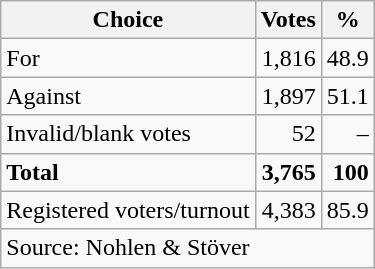<table class=wikitable style=text-align:right>
<tr>
<th>Choice</th>
<th>Votes</th>
<th>%</th>
</tr>
<tr>
<td align=left>For</td>
<td>1,816</td>
<td>48.9</td>
</tr>
<tr>
<td align=left>Against</td>
<td>1,897</td>
<td>51.1</td>
</tr>
<tr>
<td align=left>Invalid/blank votes</td>
<td>52</td>
<td>–</td>
</tr>
<tr>
<td align=left><strong>Total</strong></td>
<td><strong>3,765</strong></td>
<td><strong>100</strong></td>
</tr>
<tr>
<td align=left>Registered voters/turnout</td>
<td>4,383</td>
<td>85.9</td>
</tr>
<tr>
<td align=left colspan=3>Source: Nohlen & Stöver</td>
</tr>
</table>
